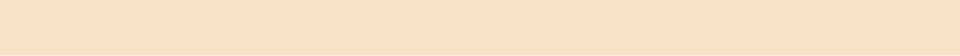<table class="toccolours" style="float: right; margin-left: 1em; margin-right: 2em; font-size: 100%; background:#f7e2c5; color:black; width:40em; max-width: 60%;" cellspacing="5">
<tr>
<td style="text-align: left;"><br></td>
</tr>
<tr>
<td style="text-align: left;"></td>
</tr>
</table>
